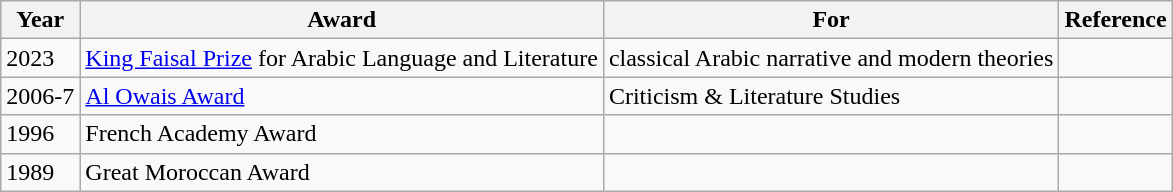<table class="wikitable">
<tr>
<th>Year</th>
<th>Award</th>
<th>For</th>
<th>Reference</th>
</tr>
<tr>
<td>2023</td>
<td><a href='#'>King Faisal Prize</a> for Arabic Language and Literature</td>
<td>classical Arabic narrative and modern theories</td>
<td></td>
</tr>
<tr>
<td>2006-7</td>
<td><a href='#'>Al Owais Award</a></td>
<td>Criticism & Literature Studies</td>
<td></td>
</tr>
<tr>
<td>1996</td>
<td>French Academy Award</td>
<td></td>
<td></td>
</tr>
<tr>
<td>1989</td>
<td>Great Moroccan Award</td>
<td></td>
<td></td>
</tr>
</table>
